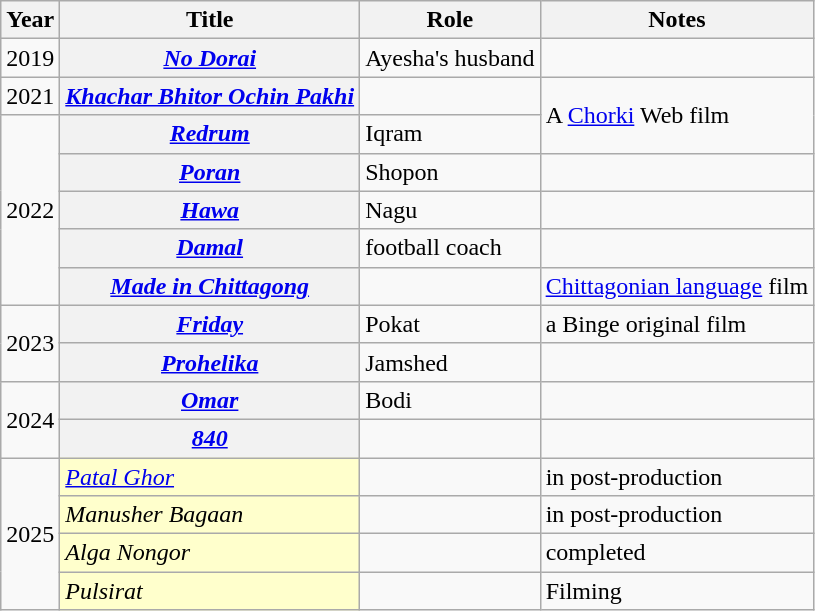<table class="wikitable plainrowheaders sortable">
<tr>
<th scope="col">Year</th>
<th scope="col">Title</th>
<th scope="col">Role</th>
<th class="unsortable">Notes</th>
</tr>
<tr>
<td>2019</td>
<th scope="row"><em><a href='#'>No Dorai</a></em></th>
<td>Ayesha's husband</td>
<td></td>
</tr>
<tr>
<td>2021</td>
<th scope="row"><em><a href='#'>Khachar Bhitor Ochin Pakhi</a></em></th>
<td></td>
<td rowspan="2">A <a href='#'>Chorki</a> Web film</td>
</tr>
<tr>
<td rowspan="5">2022</td>
<th scope="row"><em><a href='#'>Redrum</a></em></th>
<td>Iqram</td>
</tr>
<tr>
<th scope="row"><em><a href='#'>Poran</a></em></th>
<td>Shopon</td>
<td></td>
</tr>
<tr>
<th scope="row"><em><a href='#'>Hawa</a></em></th>
<td>Nagu</td>
<td></td>
</tr>
<tr>
<th scope="row"><em><a href='#'>Damal</a></em></th>
<td>football coach</td>
<td></td>
</tr>
<tr>
<th scope="row"><em><a href='#'>Made in Chittagong</a></em></th>
<td></td>
<td><a href='#'>Chittagonian language</a> film</td>
</tr>
<tr>
<td rowspan="2">2023</td>
<th scope=row><em><a href='#'>Friday</a></em></th>
<td>Pokat</td>
<td>a Binge original film</td>
</tr>
<tr>
<th scope="row"><em><a href='#'>Prohelika</a></em></th>
<td>Jamshed</td>
<td></td>
</tr>
<tr>
<td rowspan="2">2024</td>
<th scope="row"><em><a href='#'>Omar</a></em></th>
<td>Bodi</td>
<td></td>
</tr>
<tr>
<th scope="row"><em><a href='#'>840</a></em></th>
<td></td>
<td></td>
</tr>
<tr>
<td rowspan="4">2025</td>
<td style="background:#FFFFCC;"><em><a href='#'>Patal Ghor</a></em> </td>
<td></td>
<td>in post-production</td>
</tr>
<tr>
<td style="background:#FFFFCC;"><em>Manusher Bagaan</em> </td>
<td></td>
<td>in post-production</td>
</tr>
<tr>
<td style="background:#FFFFCC;"><em>Alga Nongor</em> </td>
<td></td>
<td>completed</td>
</tr>
<tr>
<td style="background:#FFFFCC;"><em>Pulsirat</em> </td>
<td></td>
<td>Filming</td>
</tr>
</table>
